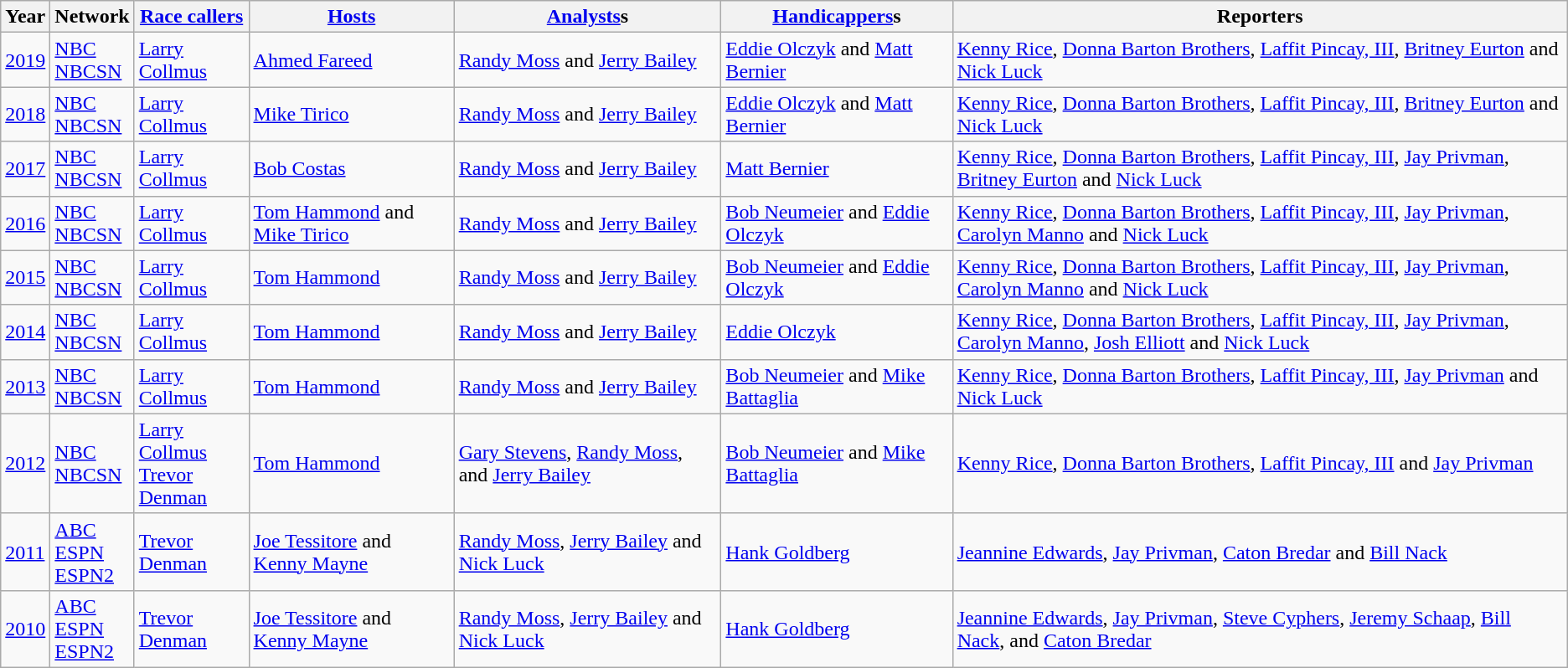<table class="wikitable">
<tr>
<th>Year</th>
<th>Network</th>
<th><a href='#'>Race callers</a></th>
<th><a href='#'>Hosts</a></th>
<th><a href='#'>Analysts</a>s</th>
<th><a href='#'>Handicappers</a>s</th>
<th>Reporters</th>
</tr>
<tr>
<td><a href='#'>2019</a></td>
<td><a href='#'>NBC<br>NBCSN</a></td>
<td><a href='#'>Larry Collmus</a></td>
<td><a href='#'>Ahmed Fareed</a></td>
<td><a href='#'>Randy Moss</a> and <a href='#'>Jerry Bailey</a></td>
<td><a href='#'>Eddie Olczyk</a> and <a href='#'>Matt Bernier</a></td>
<td><a href='#'>Kenny Rice</a>, <a href='#'>Donna Barton Brothers</a>, <a href='#'>Laffit Pincay, III</a>, <a href='#'>Britney Eurton</a> and <a href='#'>Nick Luck</a></td>
</tr>
<tr>
<td><a href='#'>2018</a></td>
<td><a href='#'>NBC<br>NBCSN</a></td>
<td><a href='#'>Larry Collmus</a></td>
<td><a href='#'>Mike Tirico</a></td>
<td><a href='#'>Randy Moss</a> and <a href='#'>Jerry Bailey</a></td>
<td><a href='#'>Eddie Olczyk</a> and <a href='#'>Matt Bernier</a></td>
<td><a href='#'>Kenny Rice</a>, <a href='#'>Donna Barton Brothers</a>, <a href='#'>Laffit Pincay, III</a>, <a href='#'>Britney Eurton</a> and <a href='#'>Nick Luck</a></td>
</tr>
<tr>
<td><a href='#'>2017</a></td>
<td><a href='#'>NBC<br>NBCSN</a></td>
<td><a href='#'>Larry Collmus</a></td>
<td><a href='#'>Bob Costas</a></td>
<td><a href='#'>Randy Moss</a> and <a href='#'>Jerry Bailey</a></td>
<td><a href='#'>Matt Bernier</a></td>
<td><a href='#'>Kenny Rice</a>, <a href='#'>Donna Barton Brothers</a>, <a href='#'>Laffit Pincay, III</a>, <a href='#'>Jay Privman</a>, <a href='#'>Britney Eurton</a> and <a href='#'>Nick Luck</a></td>
</tr>
<tr>
<td><a href='#'>2016</a></td>
<td><a href='#'>NBC<br>NBCSN</a></td>
<td><a href='#'>Larry Collmus</a></td>
<td><a href='#'>Tom Hammond</a> and <a href='#'>Mike Tirico</a></td>
<td><a href='#'>Randy Moss</a> and <a href='#'>Jerry Bailey</a></td>
<td><a href='#'>Bob Neumeier</a> and <a href='#'>Eddie Olczyk</a></td>
<td><a href='#'>Kenny Rice</a>, <a href='#'>Donna Barton Brothers</a>, <a href='#'>Laffit Pincay, III</a>, <a href='#'>Jay Privman</a>, <a href='#'>Carolyn Manno</a> and <a href='#'>Nick Luck</a></td>
</tr>
<tr>
<td><a href='#'>2015</a></td>
<td><a href='#'>NBC<br>NBCSN</a></td>
<td><a href='#'>Larry Collmus</a></td>
<td><a href='#'>Tom Hammond</a></td>
<td><a href='#'>Randy Moss</a> and <a href='#'>Jerry Bailey</a></td>
<td><a href='#'>Bob Neumeier</a> and <a href='#'>Eddie Olczyk</a></td>
<td><a href='#'>Kenny Rice</a>, <a href='#'>Donna Barton Brothers</a>, <a href='#'>Laffit Pincay, III</a>, <a href='#'>Jay Privman</a>, <a href='#'>Carolyn Manno</a> and <a href='#'>Nick Luck</a></td>
</tr>
<tr>
<td><a href='#'>2014</a></td>
<td><a href='#'>NBC<br>NBCSN</a></td>
<td><a href='#'>Larry Collmus</a></td>
<td><a href='#'>Tom Hammond</a></td>
<td><a href='#'>Randy Moss</a> and <a href='#'>Jerry Bailey</a></td>
<td><a href='#'>Eddie Olczyk</a></td>
<td><a href='#'>Kenny Rice</a>, <a href='#'>Donna Barton Brothers</a>, <a href='#'>Laffit Pincay, III</a>, <a href='#'>Jay Privman</a>, <a href='#'>Carolyn Manno</a>, <a href='#'>Josh Elliott</a> and <a href='#'>Nick Luck</a></td>
</tr>
<tr>
<td><a href='#'>2013</a></td>
<td><a href='#'>NBC<br>NBCSN</a></td>
<td><a href='#'>Larry Collmus</a></td>
<td><a href='#'>Tom Hammond</a></td>
<td><a href='#'>Randy Moss</a> and <a href='#'>Jerry Bailey</a></td>
<td><a href='#'>Bob Neumeier</a> and <a href='#'>Mike Battaglia</a></td>
<td><a href='#'>Kenny Rice</a>, <a href='#'>Donna Barton Brothers</a>, <a href='#'>Laffit Pincay, III</a>, <a href='#'>Jay Privman</a> and <a href='#'>Nick Luck</a></td>
</tr>
<tr>
<td><a href='#'>2012</a></td>
<td><a href='#'>NBC<br>NBCSN</a></td>
<td><a href='#'>Larry Collmus</a><br><a href='#'>Trevor Denman</a></td>
<td><a href='#'>Tom Hammond</a></td>
<td><a href='#'>Gary Stevens</a>, <a href='#'>Randy Moss</a>, and <a href='#'>Jerry Bailey</a></td>
<td><a href='#'>Bob Neumeier</a> and <a href='#'>Mike Battaglia</a></td>
<td><a href='#'>Kenny Rice</a>, <a href='#'>Donna Barton Brothers</a>, <a href='#'>Laffit Pincay, III</a> and <a href='#'>Jay Privman</a></td>
</tr>
<tr>
<td><a href='#'>2011</a></td>
<td><a href='#'>ABC<br>ESPN<br>ESPN2</a></td>
<td><a href='#'>Trevor Denman</a></td>
<td><a href='#'>Joe Tessitore</a> and <a href='#'>Kenny Mayne</a></td>
<td><a href='#'>Randy Moss</a>, <a href='#'>Jerry Bailey</a> and <a href='#'>Nick Luck</a></td>
<td><a href='#'>Hank Goldberg</a></td>
<td><a href='#'>Jeannine Edwards</a>, <a href='#'>Jay Privman</a>, <a href='#'>Caton Bredar</a> and <a href='#'>Bill Nack</a></td>
</tr>
<tr>
<td><a href='#'>2010</a></td>
<td><a href='#'>ABC<br>ESPN<br>ESPN2</a></td>
<td><a href='#'>Trevor Denman</a></td>
<td><a href='#'>Joe Tessitore</a> and <a href='#'>Kenny Mayne</a></td>
<td><a href='#'>Randy Moss</a>, <a href='#'>Jerry Bailey</a> and <a href='#'>Nick Luck</a></td>
<td><a href='#'>Hank Goldberg</a></td>
<td><a href='#'>Jeannine Edwards</a>, <a href='#'>Jay Privman</a>, <a href='#'>Steve Cyphers</a>, <a href='#'>Jeremy Schaap</a>, <a href='#'>Bill Nack</a>, and <a href='#'>Caton Bredar</a></td>
</tr>
</table>
